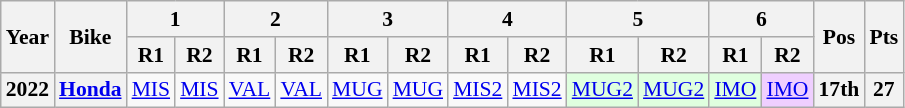<table class="wikitable" style="text-align:center; font-size:90%">
<tr>
<th valign="middle" rowspan=2>Year</th>
<th valign="middle" rowspan=2>Bike</th>
<th colspan=2>1</th>
<th colspan=2>2</th>
<th colspan=2>3</th>
<th colspan=2>4</th>
<th colspan=2>5</th>
<th colspan=2>6</th>
<th rowspan=2>Pos</th>
<th rowspan=2>Pts</th>
</tr>
<tr>
<th>R1</th>
<th>R2</th>
<th>R1</th>
<th>R2</th>
<th>R1</th>
<th>R2</th>
<th>R1</th>
<th>R2</th>
<th>R1</th>
<th>R2</th>
<th>R1</th>
<th>R2</th>
</tr>
<tr>
<th>2022</th>
<th><a href='#'>Honda</a></th>
<td style="background:#;"><a href='#'>MIS</a></td>
<td style="background:#;"><a href='#'>MIS</a></td>
<td style="background:#;"><a href='#'>VAL</a></td>
<td style="background:#;"><a href='#'>VAL</a></td>
<td style="background:#;"><a href='#'>MUG</a></td>
<td style="background:#;"><a href='#'>MUG</a></td>
<td style="background:#;"><a href='#'>MIS2</a></td>
<td style="background:#;"><a href='#'>MIS2</a></td>
<td style="background:#dfffdf;"><a href='#'>MUG2</a><br></td>
<td style="background:#dfffdf;"><a href='#'>MUG2</a><br></td>
<td style="background:#dfffdf;"><a href='#'>IMO</a><br></td>
<td style="background:#efcfff;"><a href='#'>IMO</a><br></td>
<th style="background:#;">17th</th>
<th style="background:#;">27</th>
</tr>
</table>
